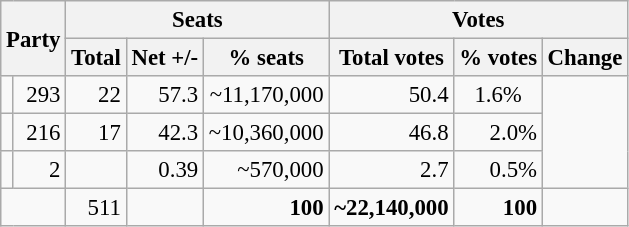<table class="wikitable sortable" style="text-align:right; font-size:95%;">
<tr>
<th colspan="2" rowspan="2">Party</th>
<th colspan="3">Seats</th>
<th colspan="3">Votes</th>
</tr>
<tr>
<th>Total</th>
<th>Net +/-</th>
<th>% seats</th>
<th>Total votes</th>
<th>% votes</th>
<th>Change</th>
</tr>
<tr>
<td></td>
<td align="right">293</td>
<td align="right">22</td>
<td align="right">57.3</td>
<td align="right">~11,170,000</td>
<td align="right">50.4</td>
<td style="text-align:center">1.6%</td>
</tr>
<tr>
<td></td>
<td align="right">216</td>
<td align="right">17</td>
<td align="right">42.3</td>
<td align="right">~10,360,000</td>
<td align="right">46.8</td>
<td> 2.0%</td>
</tr>
<tr>
<td></td>
<td align="right">2</td>
<td align="right"></td>
<td align="right">0.39</td>
<td align="right">~570,000</td>
<td align="right">2.7</td>
<td> 0.5%</td>
</tr>
<tr>
<td colspan="2" style="text-align:right"></td>
<td align="right">511</td>
<td></td>
<td align="right"><strong>100</strong></td>
<td align="right"><strong>~22,140,000</strong></td>
<td align="right"><strong>100</strong></td>
<td></td>
</tr>
</table>
